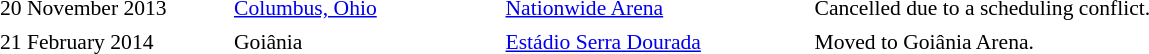<table cellpadding="2" style="border: 0px solid darkgray; font-size:90%">
<tr>
<th width="150"></th>
<th width="175"></th>
<th width="200"></th>
<th width="450"></th>
</tr>
<tr border="0">
<td>20 November 2013</td>
<td><a href='#'>Columbus, Ohio</a></td>
<td><a href='#'>Nationwide Arena</a></td>
<td>Cancelled due to a scheduling conflict.</td>
</tr>
<tr>
<td>21 February 2014</td>
<td>Goiânia</td>
<td><a href='#'>Estádio Serra Dourada</a></td>
<td>Moved to Goiânia Arena.</td>
</tr>
</table>
